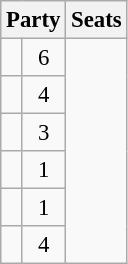<table class="wikitable" style="font-size: 95%;">
<tr>
<th colspan=2>Party</th>
<th>Seats</th>
</tr>
<tr>
<td></td>
<td align="center">6</td>
</tr>
<tr>
<td></td>
<td align="center">4</td>
</tr>
<tr>
<td></td>
<td align="center">3</td>
</tr>
<tr>
<td></td>
<td align="center">1</td>
</tr>
<tr>
<td></td>
<td align="center">1</td>
</tr>
<tr>
<td></td>
<td align="center">4</td>
</tr>
</table>
